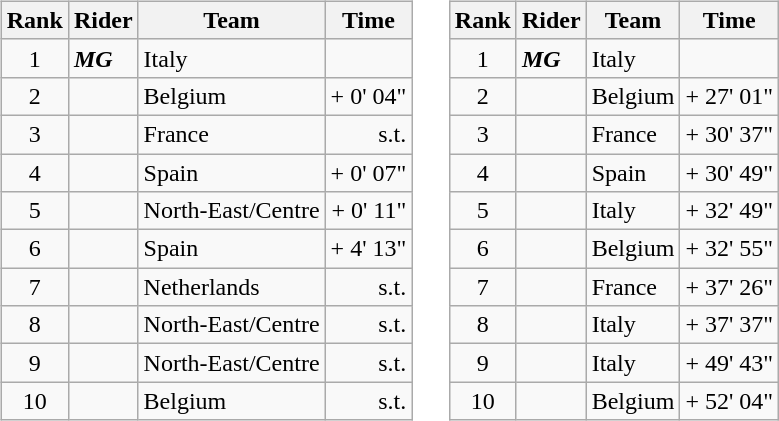<table>
<tr>
<td><br><table class="wikitable">
<tr>
<th scope="col">Rank</th>
<th scope="col">Rider</th>
<th scope="col">Team</th>
<th scope="col">Time</th>
</tr>
<tr>
<td style="text-align:center;">1</td>
<td>  <strong><em>MG</em></strong></td>
<td>Italy</td>
<td style="text-align:right;"></td>
</tr>
<tr>
<td style="text-align:center;">2</td>
<td></td>
<td>Belgium</td>
<td style="text-align:right;">+ 0' 04"</td>
</tr>
<tr>
<td style="text-align:center;">3</td>
<td></td>
<td>France</td>
<td style="text-align:right;">s.t.</td>
</tr>
<tr>
<td style="text-align:center;">4</td>
<td></td>
<td>Spain</td>
<td style="text-align:right;">+ 0' 07"</td>
</tr>
<tr>
<td style="text-align:center;">5</td>
<td></td>
<td>North-East/Centre</td>
<td style="text-align:right;">+ 0' 11"</td>
</tr>
<tr>
<td style="text-align:center;">6</td>
<td></td>
<td>Spain</td>
<td style="text-align:right;">+ 4' 13"</td>
</tr>
<tr>
<td style="text-align:center;">7</td>
<td></td>
<td>Netherlands</td>
<td style="text-align:right;">s.t.</td>
</tr>
<tr>
<td style="text-align:center;">8</td>
<td></td>
<td>North-East/Centre</td>
<td style="text-align:right;">s.t.</td>
</tr>
<tr>
<td style="text-align:center;">9</td>
<td></td>
<td>North-East/Centre</td>
<td style="text-align:right;">s.t.</td>
</tr>
<tr>
<td style="text-align:center;">10</td>
<td></td>
<td>Belgium</td>
<td style="text-align:right;">s.t.</td>
</tr>
</table>
</td>
<td></td>
<td><br><table class="wikitable">
<tr>
<th scope="col">Rank</th>
<th scope="col">Rider</th>
<th scope="col">Team</th>
<th scope="col">Time</th>
</tr>
<tr>
<td style="text-align:center;">1</td>
<td>  <strong><em>MG</em></strong></td>
<td>Italy</td>
<td style="text-align:right;"></td>
</tr>
<tr>
<td style="text-align:center;">2</td>
<td></td>
<td>Belgium</td>
<td style="text-align:right;">+ 27' 01"</td>
</tr>
<tr>
<td style="text-align:center;">3</td>
<td></td>
<td>France</td>
<td style="text-align:right;">+ 30' 37"</td>
</tr>
<tr>
<td style="text-align:center;">4</td>
<td></td>
<td>Spain</td>
<td style="text-align:right;">+ 30' 49"</td>
</tr>
<tr>
<td style="text-align:center;">5</td>
<td></td>
<td>Italy</td>
<td style="text-align:right;">+ 32' 49"</td>
</tr>
<tr>
<td style="text-align:center;">6</td>
<td></td>
<td>Belgium</td>
<td style="text-align:right;">+ 32' 55"</td>
</tr>
<tr>
<td style="text-align:center;">7</td>
<td></td>
<td>France</td>
<td style="text-align:right;">+ 37' 26"</td>
</tr>
<tr>
<td style="text-align:center;">8</td>
<td></td>
<td>Italy</td>
<td style="text-align:right;">+ 37' 37"</td>
</tr>
<tr>
<td style="text-align:center;">9</td>
<td></td>
<td>Italy</td>
<td style="text-align:right;">+ 49' 43"</td>
</tr>
<tr>
<td style="text-align:center;">10</td>
<td></td>
<td>Belgium</td>
<td style="text-align:right;">+ 52' 04"</td>
</tr>
</table>
</td>
</tr>
</table>
